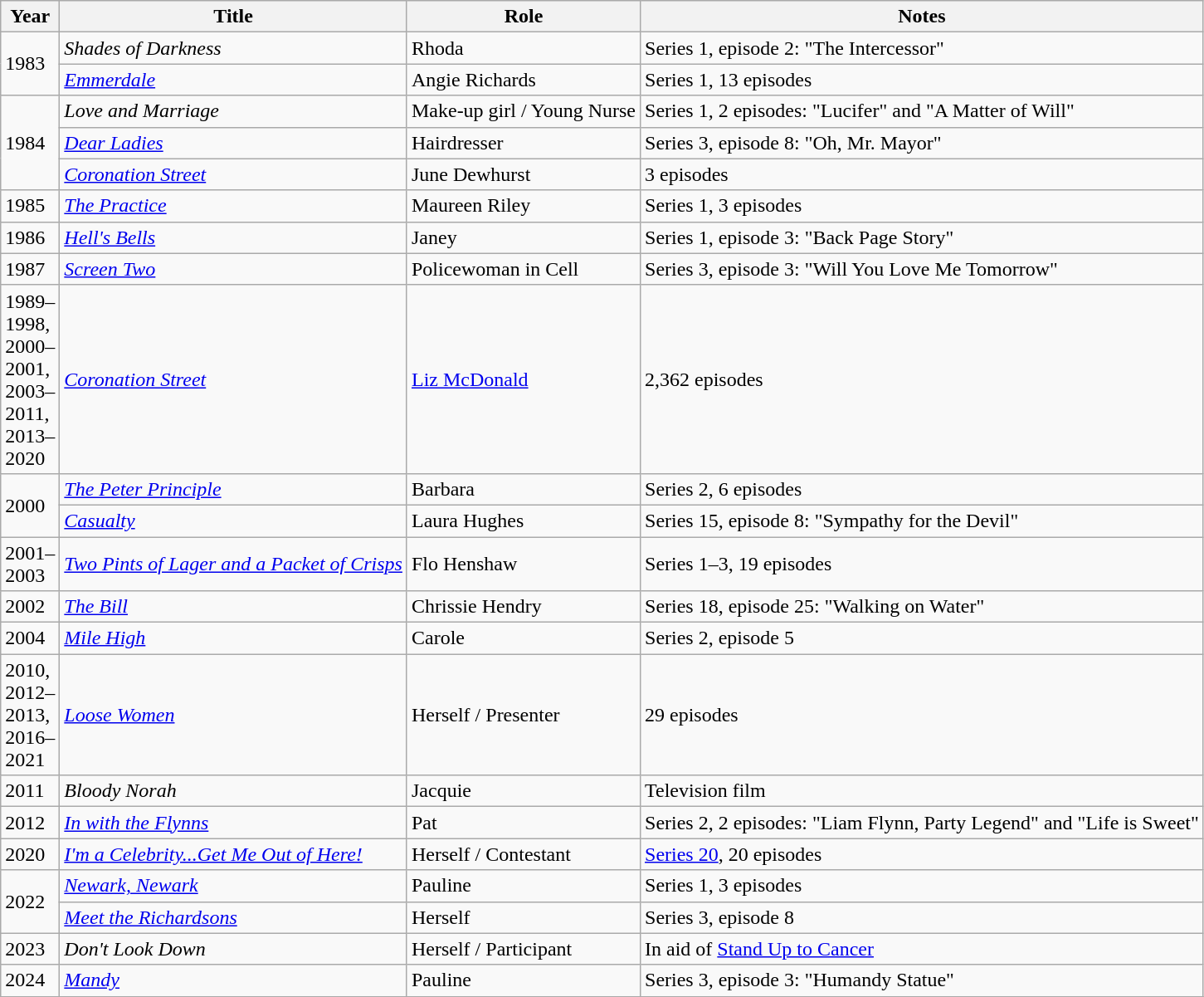<table class="wikitable plainrowheaders sortable">
<tr>
<th scope="col" width="25px">Year</th>
<th scope="col">Title</th>
<th scope="col">Role</th>
<th class="unsortable">Notes</th>
</tr>
<tr>
<td rowspan="2">1983</td>
<td><em>Shades of Darkness</em></td>
<td>Rhoda</td>
<td>Series 1, episode 2: "The Intercessor"</td>
</tr>
<tr>
<td><em><a href='#'>Emmerdale</a></em></td>
<td>Angie Richards</td>
<td>Series 1, 13 episodes</td>
</tr>
<tr>
<td rowspan="3">1984</td>
<td><em>Love and Marriage</em></td>
<td>Make-up girl / Young Nurse</td>
<td>Series 1, 2 episodes: "Lucifer" and "A Matter of Will"</td>
</tr>
<tr>
<td><em><a href='#'>Dear Ladies</a></em></td>
<td>Hairdresser</td>
<td>Series 3, episode 8: "Oh, Mr. Mayor"</td>
</tr>
<tr>
<td><em><a href='#'>Coronation Street</a></em></td>
<td>June Dewhurst</td>
<td>3 episodes</td>
</tr>
<tr>
<td>1985</td>
<td><em><a href='#'>The Practice</a></em></td>
<td>Maureen Riley</td>
<td>Series 1, 3 episodes</td>
</tr>
<tr>
<td>1986</td>
<td><em><a href='#'>Hell's Bells</a></em></td>
<td>Janey</td>
<td>Series 1, episode 3: "Back Page Story"</td>
</tr>
<tr>
<td>1987</td>
<td><em><a href='#'>Screen Two</a></em></td>
<td>Policewoman in Cell</td>
<td>Series 3, episode 3: "Will You Love Me Tomorrow"</td>
</tr>
<tr>
<td>1989–1998, 2000–2001, 2003–2011, 2013–2020</td>
<td><em><a href='#'>Coronation Street</a></em></td>
<td><a href='#'>Liz McDonald</a></td>
<td>2,362 episodes</td>
</tr>
<tr>
<td rowspan="2">2000</td>
<td><em><a href='#'>The Peter Principle</a></em></td>
<td>Barbara</td>
<td>Series 2, 6 episodes</td>
</tr>
<tr>
<td><em><a href='#'>Casualty</a></em></td>
<td>Laura Hughes</td>
<td>Series 15, episode 8: "Sympathy for the Devil"</td>
</tr>
<tr>
<td>2001–2003</td>
<td><em><a href='#'>Two Pints of Lager and a Packet of Crisps</a></em></td>
<td>Flo Henshaw</td>
<td>Series 1–3, 19 episodes</td>
</tr>
<tr>
<td>2002</td>
<td><em><a href='#'>The Bill</a></em></td>
<td>Chrissie Hendry</td>
<td>Series 18, episode 25: "Walking on Water"</td>
</tr>
<tr>
<td>2004</td>
<td><em><a href='#'>Mile High</a></em></td>
<td>Carole</td>
<td>Series 2, episode 5</td>
</tr>
<tr>
<td>2010, 2012–2013, 2016–2021</td>
<td><em><a href='#'>Loose Women</a></em></td>
<td>Herself / Presenter</td>
<td>29 episodes</td>
</tr>
<tr>
<td>2011</td>
<td><em>Bloody Norah</em></td>
<td>Jacquie</td>
<td>Television film</td>
</tr>
<tr>
<td>2012</td>
<td><em><a href='#'>In with the Flynns</a></em></td>
<td>Pat</td>
<td>Series 2, 2 episodes: "Liam Flynn, Party Legend" and "Life is Sweet"</td>
</tr>
<tr>
<td>2020</td>
<td><em><a href='#'>I'm a Celebrity...Get Me Out of Here!</a></em></td>
<td>Herself / Contestant</td>
<td><a href='#'>Series 20</a>, 20 episodes</td>
</tr>
<tr>
<td rowspan="2">2022</td>
<td><em><a href='#'>Newark, Newark</a></em></td>
<td>Pauline</td>
<td>Series 1, 3 episodes</td>
</tr>
<tr>
<td><em><a href='#'>Meet the Richardsons</a></em></td>
<td>Herself</td>
<td>Series 3, episode 8</td>
</tr>
<tr>
<td>2023</td>
<td><em>Don't Look Down</em></td>
<td>Herself / Participant</td>
<td>In aid of <a href='#'>Stand Up to Cancer</a></td>
</tr>
<tr>
<td>2024</td>
<td><em><a href='#'>Mandy</a></em></td>
<td>Pauline</td>
<td>Series 3, episode 3: "Humandy Statue"</td>
</tr>
<tr>
</tr>
</table>
